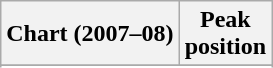<table class="wikitable sortable">
<tr>
<th>Chart (2007–08)</th>
<th>Peak<br>position</th>
</tr>
<tr>
</tr>
<tr>
</tr>
<tr>
</tr>
<tr>
</tr>
<tr>
</tr>
<tr>
</tr>
</table>
